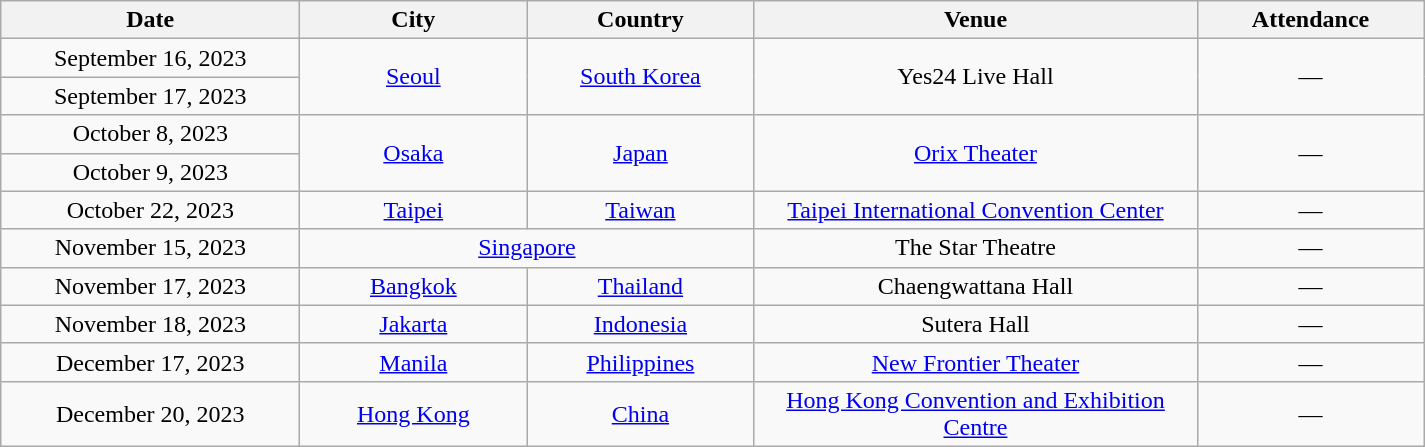<table class="wikitable" style="text-align:center;">
<tr>
<th scope="col" style="width:12em;">Date</th>
<th scope="col" style="width:9em;">City</th>
<th scope="col" style="width:9em;">Country</th>
<th scope="col" style="width:18em;">Venue</th>
<th scope="col" style="width:9em;">Attendance</th>
</tr>
<tr>
<td>September 16, 2023</td>
<td rowspan="2"><a href='#'>Seoul</a></td>
<td rowspan="2"><a href='#'>South Korea</a></td>
<td rowspan="2">Yes24 Live Hall</td>
<td rowspan="2">—</td>
</tr>
<tr>
<td>September 17, 2023</td>
</tr>
<tr>
<td>October 8, 2023</td>
<td rowspan="2"><a href='#'>Osaka</a></td>
<td rowspan="2"><a href='#'>Japan</a></td>
<td rowspan="2"><a href='#'>Orix Theater</a></td>
<td rowspan="2">—</td>
</tr>
<tr>
<td>October 9, 2023</td>
</tr>
<tr>
<td>October 22, 2023</td>
<td><a href='#'>Taipei</a></td>
<td><a href='#'>Taiwan</a></td>
<td><a href='#'>Taipei International Convention Center</a></td>
<td>—</td>
</tr>
<tr>
<td>November 15, 2023</td>
<td colspan="2"><a href='#'>Singapore</a></td>
<td>The Star Theatre</td>
<td>—</td>
</tr>
<tr>
<td>November 17, 2023</td>
<td><a href='#'>Bangkok</a></td>
<td><a href='#'>Thailand</a></td>
<td>Chaengwattana Hall</td>
<td>—</td>
</tr>
<tr>
<td>November 18, 2023</td>
<td><a href='#'>Jakarta</a></td>
<td><a href='#'>Indonesia</a></td>
<td>Sutera Hall</td>
<td>—</td>
</tr>
<tr>
<td>December 17, 2023</td>
<td><a href='#'>Manila</a></td>
<td><a href='#'>Philippines</a></td>
<td><a href='#'>New Frontier Theater</a></td>
<td>—</td>
</tr>
<tr>
<td>December 20, 2023</td>
<td><a href='#'>Hong Kong</a></td>
<td><a href='#'>China</a></td>
<td><a href='#'>Hong Kong Convention and Exhibition Centre</a></td>
<td>—</td>
</tr>
</table>
